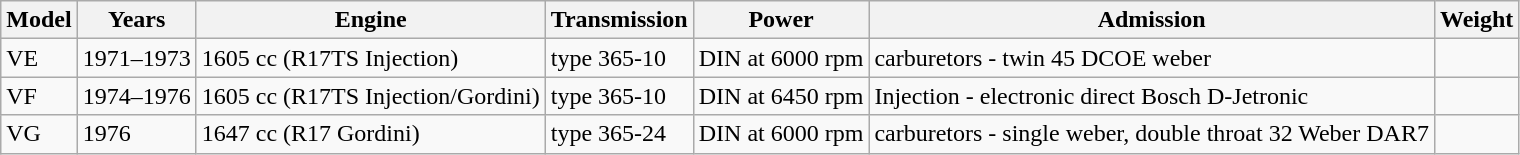<table class="wikitable">
<tr>
<th>Model</th>
<th>Years</th>
<th>Engine</th>
<th>Transmission</th>
<th>Power</th>
<th>Admission</th>
<th>Weight</th>
</tr>
<tr>
<td>VE</td>
<td>1971–1973</td>
<td>1605 cc (R17TS Injection)</td>
<td>type 365-10</td>
<td> DIN at 6000 rpm</td>
<td>carburetors - twin 45 DCOE weber</td>
<td></td>
</tr>
<tr>
<td>VF</td>
<td>1974–1976</td>
<td>1605 cc (R17TS Injection/Gordini)</td>
<td>type 365-10</td>
<td> DIN at 6450 rpm</td>
<td>Injection - electronic direct Bosch D-Jetronic</td>
<td></td>
</tr>
<tr>
<td>VG</td>
<td>1976</td>
<td>1647 cc (R17 Gordini)</td>
<td>type 365-24</td>
<td> DIN at 6000 rpm</td>
<td>carburetors - single weber, double throat 32 Weber DAR7</td>
<td></td>
</tr>
</table>
